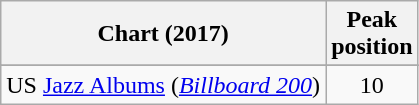<table class="wikitable sortable">
<tr>
<th>Chart (2017)</th>
<th>Peak<br>position</th>
</tr>
<tr>
</tr>
<tr>
<td>US <a href='#'>Jazz Albums</a> (<em><a href='#'>Billboard 200</a></em>)</td>
<td align=center>10</td>
</tr>
</table>
